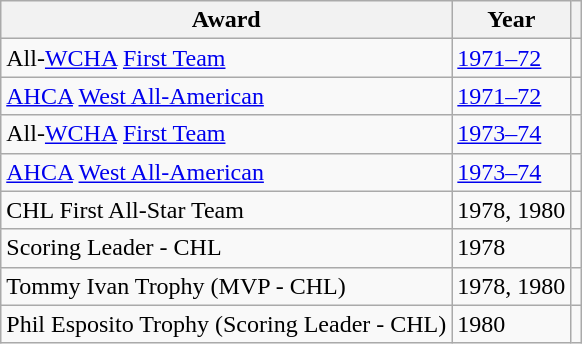<table class="wikitable">
<tr>
<th>Award</th>
<th>Year</th>
<th></th>
</tr>
<tr>
<td>All-<a href='#'>WCHA</a> <a href='#'>First Team</a></td>
<td><a href='#'>1971–72</a></td>
<td></td>
</tr>
<tr>
<td><a href='#'>AHCA</a> <a href='#'>West All-American</a></td>
<td><a href='#'>1971–72</a></td>
<td></td>
</tr>
<tr>
<td>All-<a href='#'>WCHA</a> <a href='#'>First Team</a></td>
<td><a href='#'>1973–74</a></td>
<td></td>
</tr>
<tr>
<td><a href='#'>AHCA</a> <a href='#'>West All-American</a></td>
<td><a href='#'>1973–74</a></td>
<td></td>
</tr>
<tr>
<td>CHL First All-Star Team</td>
<td>1978, 1980</td>
<td></td>
</tr>
<tr>
<td>Scoring Leader - CHL</td>
<td>1978</td>
<td></td>
</tr>
<tr>
<td>Tommy Ivan Trophy (MVP - CHL)</td>
<td>1978, 1980</td>
<td></td>
</tr>
<tr>
<td>Phil Esposito Trophy (Scoring Leader - CHL)</td>
<td>1980</td>
<td></td>
</tr>
</table>
